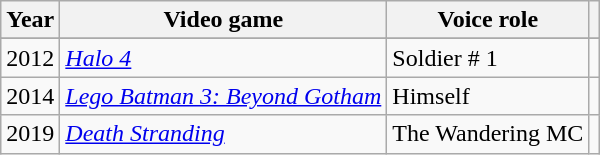<table class="wikitable sortable">
<tr>
<th>Year</th>
<th>Video game</th>
<th>Voice role</th>
<th scope="col" class="unsortable"></th>
</tr>
<tr>
</tr>
<tr>
<td>2012</td>
<td><em><a href='#'>Halo 4</a></em></td>
<td>Soldier # 1</td>
<td style="text-align:center;"></td>
</tr>
<tr>
<td>2014</td>
<td><em><a href='#'>Lego Batman 3: Beyond Gotham</a></em></td>
<td>Himself</td>
<td style="text-align:center;"></td>
</tr>
<tr>
<td>2019</td>
<td><em><a href='#'>Death Stranding</a></em></td>
<td>The Wandering MC</td>
<td style="text-align:center;"></td>
</tr>
</table>
